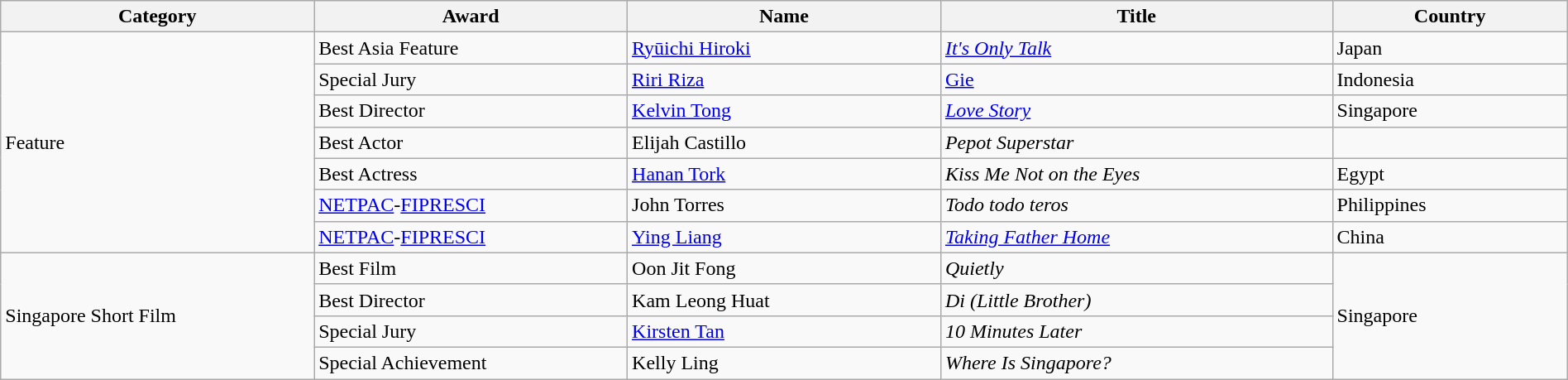<table class="wikitable" width="100%">
<tr>
<th width="20%" scope="col">Category</th>
<th width="20%" scope="col">Award</th>
<th width="20%" scope="col">Name</th>
<th width="25%" scope="col">Title</th>
<th width="15%" scope="col">Country</th>
</tr>
<tr>
<td rowspan="7">Feature</td>
<td>Best Asia Feature</td>
<td><a href='#'>Ryūichi Hiroki</a></td>
<td><em><a href='#'>It's Only Talk</a></em></td>
<td>Japan</td>
</tr>
<tr>
<td>Special Jury</td>
<td><a href='#'>Riri Riza</a></td>
<td><a href='#'>Gie</a></td>
<td>Indonesia</td>
</tr>
<tr>
<td>Best Director</td>
<td><a href='#'>Kelvin Tong</a></td>
<td><em><a href='#'>Love Story</a></em></td>
<td>Singapore</td>
</tr>
<tr>
<td>Best Actor</td>
<td>Elijah Castillo</td>
<td><em>Pepot Superstar</em></td>
<td></td>
</tr>
<tr>
<td>Best Actress</td>
<td><a href='#'>Hanan Tork</a></td>
<td><em>Kiss Me Not on the Eyes</em></td>
<td>Egypt</td>
</tr>
<tr>
<td><a href='#'>NETPAC</a>-<a href='#'>FIPRESCI</a></td>
<td>John Torres</td>
<td><em>Todo todo teros</em></td>
<td>Philippines</td>
</tr>
<tr>
<td><a href='#'>NETPAC</a>-<a href='#'>FIPRESCI</a></td>
<td><a href='#'>Ying Liang</a></td>
<td><em><a href='#'>Taking Father Home</a></em></td>
<td>China</td>
</tr>
<tr>
<td rowspan="4">Singapore Short Film</td>
<td>Best Film</td>
<td>Oon Jit Fong</td>
<td><em>Quietly</em></td>
<td rowspan="4">Singapore</td>
</tr>
<tr>
<td>Best Director</td>
<td>Kam Leong Huat</td>
<td><em>Di (Little Brother)</em></td>
</tr>
<tr>
<td>Special Jury</td>
<td><a href='#'>Kirsten Tan</a></td>
<td><em>10 Minutes Later</em></td>
</tr>
<tr>
<td>Special Achievement</td>
<td>Kelly Ling</td>
<td><em>Where Is Singapore?</em></td>
</tr>
</table>
